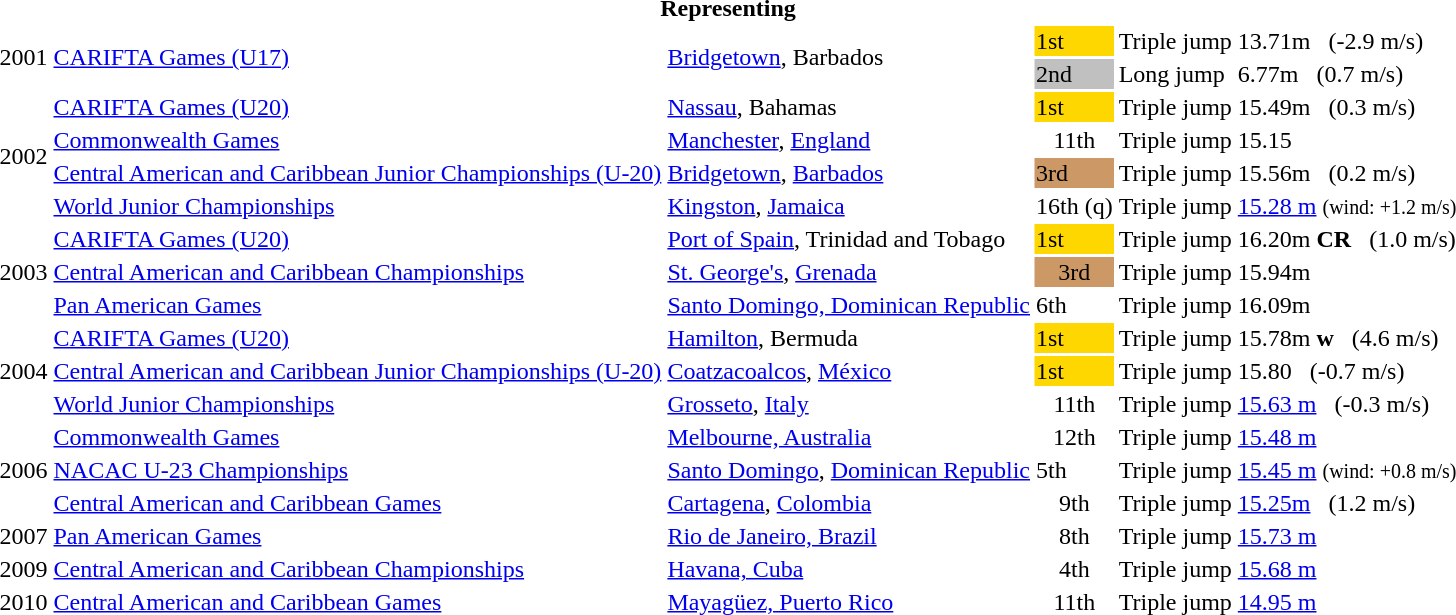<table>
<tr>
<th colspan="6">Representing </th>
</tr>
<tr>
<td rowspan = "2">2001</td>
<td rowspan = "2"><a href='#'>CARIFTA Games (U17)</a></td>
<td rowspan = "2"><a href='#'>Bridgetown</a>, Barbados</td>
<td bgcolor=gold>1st</td>
<td>Triple jump</td>
<td>13.71m   (-2.9 m/s)</td>
</tr>
<tr>
<td bgcolor=silver>2nd</td>
<td>Long jump</td>
<td>6.77m   (0.7 m/s)</td>
</tr>
<tr>
<td rowspan = "4">2002</td>
<td><a href='#'>CARIFTA Games (U20)</a></td>
<td><a href='#'>Nassau</a>, Bahamas</td>
<td bgcolor=gold>1st</td>
<td>Triple jump</td>
<td>15.49m   (0.3 m/s)</td>
</tr>
<tr>
<td><a href='#'>Commonwealth Games</a></td>
<td><a href='#'>Manchester</a>, <a href='#'>England</a></td>
<td align="center">11th</td>
<td>Triple jump</td>
<td>15.15</td>
</tr>
<tr>
<td><a href='#'>Central American and Caribbean Junior Championships (U-20)</a></td>
<td><a href='#'>Bridgetown</a>, <a href='#'>Barbados</a></td>
<td bgcolor=cc9966>3rd</td>
<td>Triple jump</td>
<td>15.56m   (0.2 m/s)</td>
</tr>
<tr>
<td><a href='#'>World Junior Championships</a></td>
<td><a href='#'>Kingston</a>, <a href='#'>Jamaica</a></td>
<td>16th (q)</td>
<td>Triple jump</td>
<td><a href='#'>15.28 m</a>  <small>(wind: +1.2 m/s)</small></td>
</tr>
<tr>
<td rowspan="3">2003</td>
<td><a href='#'>CARIFTA Games (U20)</a></td>
<td><a href='#'>Port of Spain</a>, Trinidad and Tobago</td>
<td bgcolor=gold>1st</td>
<td>Triple jump</td>
<td>16.20m <strong>CR</strong>   (1.0 m/s)</td>
</tr>
<tr>
<td><a href='#'>Central American and Caribbean Championships</a></td>
<td><a href='#'>St. George's</a>, <a href='#'>Grenada</a></td>
<td bgcolor="cc9966" align="center">3rd</td>
<td>Triple jump</td>
<td>15.94m</td>
</tr>
<tr>
<td><a href='#'>Pan American Games</a></td>
<td><a href='#'>Santo Domingo, Dominican Republic</a></td>
<td>6th</td>
<td>Triple jump</td>
<td>16.09m</td>
</tr>
<tr>
<td rowspan = "3">2004</td>
<td><a href='#'>CARIFTA Games (U20)</a></td>
<td><a href='#'>Hamilton</a>, Bermuda</td>
<td bgcolor=gold>1st</td>
<td>Triple jump</td>
<td>15.78m <strong>w</strong>   (4.6 m/s)</td>
</tr>
<tr>
<td><a href='#'>Central American and Caribbean Junior Championships (U-20)</a></td>
<td><a href='#'>Coatzacoalcos</a>, <a href='#'>México</a></td>
<td bgcolor=gold>1st</td>
<td>Triple jump</td>
<td>15.80   (-0.7 m/s)</td>
</tr>
<tr>
<td><a href='#'>World Junior Championships</a></td>
<td><a href='#'>Grosseto</a>, <a href='#'>Italy</a></td>
<td align="center">11th</td>
<td>Triple jump</td>
<td><a href='#'>15.63 m</a>   (-0.3 m/s)</td>
</tr>
<tr>
<td rowspan=3>2006</td>
<td><a href='#'>Commonwealth Games</a></td>
<td><a href='#'>Melbourne, Australia</a></td>
<td align="center">12th</td>
<td>Triple jump</td>
<td><a href='#'>15.48 m</a></td>
</tr>
<tr>
<td><a href='#'>NACAC U-23 Championships</a></td>
<td><a href='#'>Santo Domingo</a>, <a href='#'>Dominican Republic</a></td>
<td>5th</td>
<td>Triple jump</td>
<td><a href='#'>15.45 m</a> <small>(wind: +0.8 m/s)</small></td>
</tr>
<tr>
<td><a href='#'>Central American and Caribbean Games</a></td>
<td><a href='#'>Cartagena</a>, <a href='#'>Colombia</a></td>
<td align="center">9th</td>
<td>Triple jump</td>
<td><a href='#'>15.25m</a>    (1.2 m/s)</td>
</tr>
<tr>
<td>2007</td>
<td><a href='#'>Pan American Games</a></td>
<td><a href='#'>Rio de Janeiro, Brazil</a></td>
<td align="center">8th</td>
<td>Triple jump</td>
<td><a href='#'>15.73 m</a></td>
</tr>
<tr>
<td>2009</td>
<td><a href='#'>Central American and Caribbean Championships</a></td>
<td><a href='#'>Havana, Cuba</a></td>
<td align="center">4th</td>
<td>Triple jump</td>
<td><a href='#'>15.68 m</a></td>
</tr>
<tr>
<td>2010</td>
<td><a href='#'>Central American and Caribbean Games</a></td>
<td><a href='#'>Mayagüez, Puerto Rico</a></td>
<td align="center">11th</td>
<td>Triple jump</td>
<td><a href='#'>14.95 m</a></td>
</tr>
</table>
